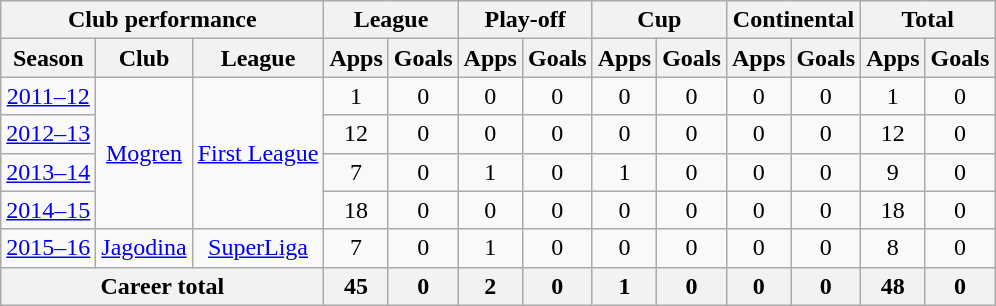<table class="wikitable" style="text-align:center">
<tr>
<th colspan=3>Club performance</th>
<th colspan=2>League</th>
<th colspan=2>Play-off</th>
<th colspan=2>Cup</th>
<th colspan=2>Continental</th>
<th colspan=2>Total</th>
</tr>
<tr>
<th>Season</th>
<th>Club</th>
<th>League</th>
<th>Apps</th>
<th>Goals</th>
<th>Apps</th>
<th>Goals</th>
<th>Apps</th>
<th>Goals</th>
<th>Apps</th>
<th>Goals</th>
<th>Apps</th>
<th>Goals</th>
</tr>
<tr>
<td><a href='#'>2011–12</a></td>
<td rowspan="4"><a href='#'>Mogren</a></td>
<td rowspan="4"><a href='#'>First League</a></td>
<td>1</td>
<td>0</td>
<td>0</td>
<td>0</td>
<td>0</td>
<td>0</td>
<td>0</td>
<td>0</td>
<td>1</td>
<td>0</td>
</tr>
<tr>
<td><a href='#'>2012–13</a></td>
<td>12</td>
<td>0</td>
<td>0</td>
<td>0</td>
<td>0</td>
<td>0</td>
<td>0</td>
<td>0</td>
<td>12</td>
<td>0</td>
</tr>
<tr>
<td><a href='#'>2013–14</a></td>
<td>7</td>
<td>0</td>
<td>1</td>
<td>0</td>
<td>1</td>
<td>0</td>
<td>0</td>
<td>0</td>
<td>9</td>
<td>0</td>
</tr>
<tr>
<td><a href='#'>2014–15</a></td>
<td>18</td>
<td>0</td>
<td>0</td>
<td>0</td>
<td>0</td>
<td>0</td>
<td>0</td>
<td>0</td>
<td>18</td>
<td>0</td>
</tr>
<tr>
<td><a href='#'>2015–16</a></td>
<td><a href='#'>Jagodina</a></td>
<td><a href='#'>SuperLiga</a></td>
<td>7</td>
<td>0</td>
<td>1</td>
<td>0</td>
<td>0</td>
<td>0</td>
<td>0</td>
<td>0</td>
<td>8</td>
<td>0</td>
</tr>
<tr>
<th colspan=3>Career total</th>
<th>45</th>
<th>0</th>
<th>2</th>
<th>0</th>
<th>1</th>
<th>0</th>
<th>0</th>
<th>0</th>
<th>48</th>
<th>0</th>
</tr>
</table>
